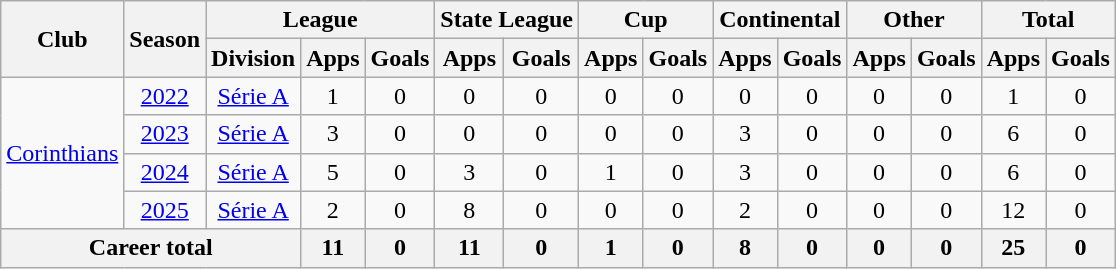<table class="wikitable" style="text-align: center">
<tr>
<th rowspan="2">Club</th>
<th rowspan="2">Season</th>
<th colspan="3">League</th>
<th colspan="2">State League</th>
<th colspan="2">Cup</th>
<th colspan="2">Continental</th>
<th colspan="2">Other</th>
<th colspan="2">Total</th>
</tr>
<tr>
<th>Division</th>
<th>Apps</th>
<th>Goals</th>
<th>Apps</th>
<th>Goals</th>
<th>Apps</th>
<th>Goals</th>
<th>Apps</th>
<th>Goals</th>
<th>Apps</th>
<th>Goals</th>
<th>Apps</th>
<th>Goals</th>
</tr>
<tr>
<td rowspan="4"><a href='#'>Corinthians</a></td>
<td><a href='#'>2022</a></td>
<td><a href='#'>Série A</a></td>
<td>1</td>
<td>0</td>
<td>0</td>
<td>0</td>
<td>0</td>
<td>0</td>
<td>0</td>
<td>0</td>
<td>0</td>
<td>0</td>
<td>1</td>
<td>0</td>
</tr>
<tr>
<td><a href='#'>2023</a></td>
<td><a href='#'>Série A</a></td>
<td>3</td>
<td>0</td>
<td>0</td>
<td>0</td>
<td>0</td>
<td>0</td>
<td>3</td>
<td>0</td>
<td>0</td>
<td>0</td>
<td>6</td>
<td>0</td>
</tr>
<tr>
<td><a href='#'>2024</a></td>
<td><a href='#'>Série A</a></td>
<td>5</td>
<td>0</td>
<td>3</td>
<td>0</td>
<td>1</td>
<td>0</td>
<td>3</td>
<td>0</td>
<td>0</td>
<td>0</td>
<td>6</td>
<td>0</td>
</tr>
<tr>
<td><a href='#'>2025</a></td>
<td><a href='#'>Série A</a></td>
<td>2</td>
<td>0</td>
<td>8</td>
<td>0</td>
<td>0</td>
<td>0</td>
<td>2</td>
<td>0</td>
<td>0</td>
<td>0</td>
<td>12</td>
<td>0</td>
</tr>
<tr>
<th colspan="3"><strong>Career total</strong></th>
<th>11</th>
<th>0</th>
<th>11</th>
<th>0</th>
<th>1</th>
<th>0</th>
<th>8</th>
<th>0</th>
<th>0</th>
<th>0</th>
<th>25</th>
<th>0</th>
</tr>
</table>
